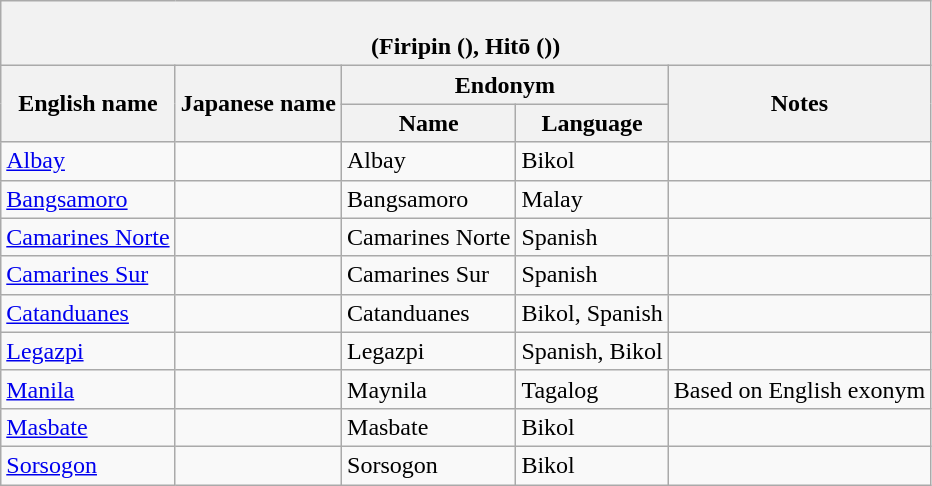<table class="wikitable sortable">
<tr>
<th colspan="5"><br>(Firipin (), Hitō ())</th>
</tr>
<tr>
<th rowspan="2">English name</th>
<th rowspan="2">Japanese name</th>
<th colspan="2">Endonym</th>
<th rowspan="2">Notes</th>
</tr>
<tr>
<th>Name</th>
<th>Language</th>
</tr>
<tr>
<td><a href='#'>Albay</a></td>
<td></td>
<td>Albay</td>
<td>Bikol</td>
<td></td>
</tr>
<tr>
<td><a href='#'>Bangsamoro</a></td>
<td></td>
<td>Bangsamoro</td>
<td>Malay</td>
<td></td>
</tr>
<tr>
<td><a href='#'>Camarines Norte</a></td>
<td></td>
<td>Camarines Norte</td>
<td>Spanish</td>
<td></td>
</tr>
<tr>
<td><a href='#'>Camarines Sur</a></td>
<td></td>
<td>Camarines Sur</td>
<td>Spanish</td>
<td></td>
</tr>
<tr>
<td><a href='#'>Catanduanes</a></td>
<td></td>
<td>Catanduanes</td>
<td>Bikol, Spanish</td>
<td></td>
</tr>
<tr>
<td><a href='#'>Legazpi</a></td>
<td></td>
<td>Legazpi</td>
<td>Spanish, Bikol</td>
<td></td>
</tr>
<tr>
<td><a href='#'>Manila</a></td>
<td></td>
<td>Maynila</td>
<td>Tagalog</td>
<td>Based on English exonym</td>
</tr>
<tr>
<td><a href='#'>Masbate</a></td>
<td></td>
<td>Masbate</td>
<td>Bikol</td>
<td></td>
</tr>
<tr>
<td><a href='#'>Sorsogon</a></td>
<td></td>
<td>Sorsogon</td>
<td>Bikol</td>
<td></td>
</tr>
</table>
